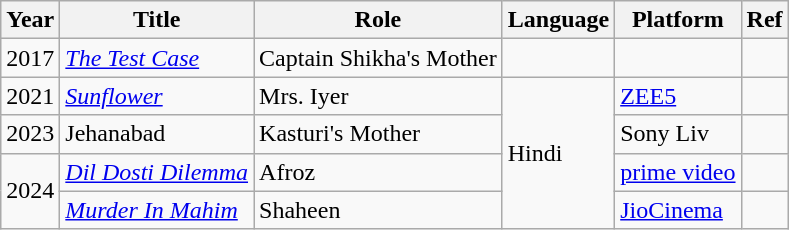<table class="wikitable sortable">
<tr>
<th scope="col">Year</th>
<th scope="col">Title</th>
<th scope="col">Role</th>
<th>Language</th>
<th>Platform</th>
<th scope="col">Ref</th>
</tr>
<tr>
<td>2017</td>
<td><em><a href='#'>The Test Case</a></em></td>
<td>Captain Shikha's Mother</td>
<td></td>
<td></td>
<td></td>
</tr>
<tr>
<td>2021</td>
<td><a href='#'><em>Sunflower</em></a></td>
<td>Mrs. Iyer</td>
<td rowspan="4">Hindi</td>
<td><a href='#'>ZEE5</a></td>
<td></td>
</tr>
<tr>
<td>2023</td>
<td>Jehanabad</td>
<td>Kasturi's Mother</td>
<td>Sony Liv</td>
<td></td>
</tr>
<tr>
<td rowspan="2">2024</td>
<td><em><a href='#'>Dil Dosti Dilemma</a></em></td>
<td>Afroz</td>
<td><a href='#'>prime video</a></td>
<td></td>
</tr>
<tr>
<td><em><a href='#'>Murder In Mahim</a></em></td>
<td>Shaheen</td>
<td><a href='#'>JioCinema</a></td>
<td></td>
</tr>
</table>
